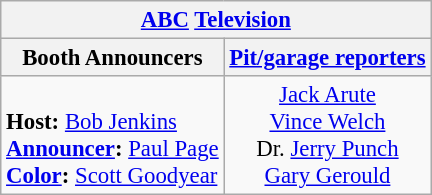<table class="wikitable" style="font-size: 95%;">
<tr>
<th colspan=2><a href='#'>ABC</a> <a href='#'>Television</a></th>
</tr>
<tr>
<th>Booth Announcers</th>
<th><a href='#'>Pit/garage reporters</a></th>
</tr>
<tr>
<td valign="top"><br><strong>Host:</strong> <a href='#'>Bob Jenkins</a><br>
<strong><a href='#'>Announcer</a>:</strong> <a href='#'>Paul Page</a><br>
<strong><a href='#'>Color</a>:</strong> <a href='#'>Scott Goodyear</a><br></td>
<td align="center" valign="top"><a href='#'>Jack Arute</a><br><a href='#'>Vince Welch</a><br>Dr. <a href='#'>Jerry Punch</a><br><a href='#'>Gary Gerould</a></td>
</tr>
</table>
